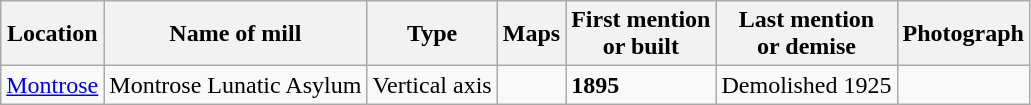<table class="wikitable">
<tr>
<th>Location</th>
<th>Name of mill</th>
<th>Type</th>
<th>Maps</th>
<th>First mention<br>or built</th>
<th>Last mention<br> or demise</th>
<th>Photograph</th>
</tr>
<tr>
<td><a href='#'>Montrose</a></td>
<td>Montrose Lunatic Asylum</td>
<td>Vertical axis</td>
<td></td>
<td><strong>1895</strong></td>
<td>Demolished 1925</td>
<td></td>
</tr>
</table>
